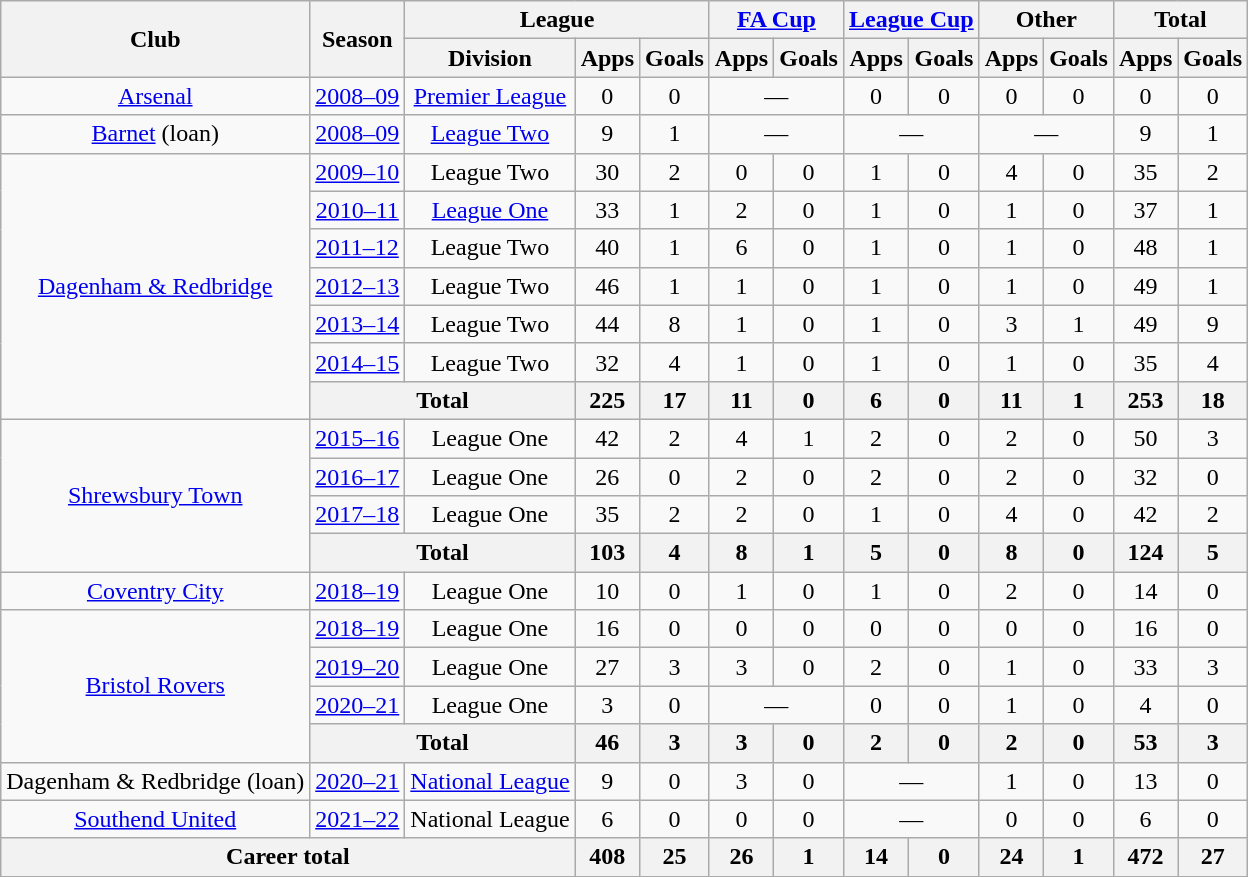<table class=wikitable style="text-align: center;">
<tr>
<th rowspan=2>Club</th>
<th rowspan=2>Season</th>
<th colspan=3>League</th>
<th colspan=2><a href='#'>FA Cup</a></th>
<th colspan=2><a href='#'>League Cup</a></th>
<th colspan=2>Other</th>
<th colspan=2>Total</th>
</tr>
<tr>
<th>Division</th>
<th>Apps</th>
<th>Goals</th>
<th>Apps</th>
<th>Goals</th>
<th>Apps</th>
<th>Goals</th>
<th>Apps</th>
<th>Goals</th>
<th>Apps</th>
<th>Goals</th>
</tr>
<tr>
<td><a href='#'>Arsenal</a></td>
<td><a href='#'>2008–09</a></td>
<td><a href='#'>Premier League</a></td>
<td>0</td>
<td>0</td>
<td colspan=2>—</td>
<td>0</td>
<td>0</td>
<td>0</td>
<td>0</td>
<td>0</td>
<td>0</td>
</tr>
<tr>
<td><a href='#'>Barnet</a> (loan)</td>
<td><a href='#'>2008–09</a></td>
<td><a href='#'>League Two</a></td>
<td>9</td>
<td>1</td>
<td colspan=2>—</td>
<td colspan=2>—</td>
<td colspan=2>—</td>
<td>9</td>
<td>1</td>
</tr>
<tr>
<td rowspan=7><a href='#'>Dagenham & Redbridge</a></td>
<td><a href='#'>2009–10</a></td>
<td>League Two</td>
<td>30</td>
<td>2</td>
<td>0</td>
<td>0</td>
<td>1</td>
<td>0</td>
<td>4</td>
<td>0</td>
<td>35</td>
<td>2</td>
</tr>
<tr>
<td><a href='#'>2010–11</a></td>
<td><a href='#'>League One</a></td>
<td>33</td>
<td>1</td>
<td>2</td>
<td>0</td>
<td>1</td>
<td>0</td>
<td>1</td>
<td>0</td>
<td>37</td>
<td>1</td>
</tr>
<tr>
<td><a href='#'>2011–12</a></td>
<td>League Two</td>
<td>40</td>
<td>1</td>
<td>6</td>
<td>0</td>
<td>1</td>
<td>0</td>
<td>1</td>
<td>0</td>
<td>48</td>
<td>1</td>
</tr>
<tr>
<td><a href='#'>2012–13</a></td>
<td>League Two</td>
<td>46</td>
<td>1</td>
<td>1</td>
<td>0</td>
<td>1</td>
<td>0</td>
<td>1</td>
<td>0</td>
<td>49</td>
<td>1</td>
</tr>
<tr>
<td><a href='#'>2013–14</a></td>
<td>League Two</td>
<td>44</td>
<td>8</td>
<td>1</td>
<td>0</td>
<td>1</td>
<td>0</td>
<td>3</td>
<td>1</td>
<td>49</td>
<td>9</td>
</tr>
<tr>
<td><a href='#'>2014–15</a></td>
<td>League Two</td>
<td>32</td>
<td>4</td>
<td>1</td>
<td>0</td>
<td>1</td>
<td>0</td>
<td>1</td>
<td>0</td>
<td>35</td>
<td>4</td>
</tr>
<tr>
<th colspan=2>Total</th>
<th>225</th>
<th>17</th>
<th>11</th>
<th>0</th>
<th>6</th>
<th>0</th>
<th>11</th>
<th>1</th>
<th>253</th>
<th>18</th>
</tr>
<tr>
<td rowspan=4><a href='#'>Shrewsbury Town</a></td>
<td><a href='#'>2015–16</a></td>
<td>League One</td>
<td>42</td>
<td>2</td>
<td>4</td>
<td>1</td>
<td>2</td>
<td>0</td>
<td>2</td>
<td>0</td>
<td>50</td>
<td>3</td>
</tr>
<tr>
<td><a href='#'>2016–17</a></td>
<td>League One</td>
<td>26</td>
<td>0</td>
<td>2</td>
<td>0</td>
<td>2</td>
<td>0</td>
<td>2</td>
<td>0</td>
<td>32</td>
<td>0</td>
</tr>
<tr>
<td><a href='#'>2017–18</a></td>
<td>League One</td>
<td>35</td>
<td>2</td>
<td>2</td>
<td>0</td>
<td>1</td>
<td>0</td>
<td>4</td>
<td>0</td>
<td>42</td>
<td>2</td>
</tr>
<tr>
<th colspan=2>Total</th>
<th>103</th>
<th>4</th>
<th>8</th>
<th>1</th>
<th>5</th>
<th>0</th>
<th>8</th>
<th>0</th>
<th>124</th>
<th>5</th>
</tr>
<tr>
<td><a href='#'>Coventry City</a></td>
<td><a href='#'>2018–19</a></td>
<td>League One</td>
<td>10</td>
<td>0</td>
<td>1</td>
<td>0</td>
<td>1</td>
<td>0</td>
<td>2</td>
<td>0</td>
<td>14</td>
<td>0</td>
</tr>
<tr>
<td rowspan=4><a href='#'>Bristol Rovers</a></td>
<td><a href='#'>2018–19</a></td>
<td>League One</td>
<td>16</td>
<td>0</td>
<td>0</td>
<td>0</td>
<td>0</td>
<td>0</td>
<td>0</td>
<td>0</td>
<td>16</td>
<td>0</td>
</tr>
<tr>
<td><a href='#'>2019–20</a></td>
<td>League One</td>
<td>27</td>
<td>3</td>
<td>3</td>
<td>0</td>
<td>2</td>
<td>0</td>
<td>1</td>
<td>0</td>
<td>33</td>
<td>3</td>
</tr>
<tr>
<td><a href='#'>2020–21</a></td>
<td>League One</td>
<td>3</td>
<td>0</td>
<td colspan="2">—</td>
<td>0</td>
<td>0</td>
<td>1</td>
<td>0</td>
<td>4</td>
<td>0</td>
</tr>
<tr>
<th colspan=2>Total</th>
<th>46</th>
<th>3</th>
<th>3</th>
<th>0</th>
<th>2</th>
<th>0</th>
<th>2</th>
<th>0</th>
<th>53</th>
<th>3</th>
</tr>
<tr>
<td>Dagenham & Redbridge (loan)</td>
<td><a href='#'>2020–21</a></td>
<td><a href='#'>National League</a></td>
<td>9</td>
<td>0</td>
<td>3</td>
<td>0</td>
<td colspan="2">—</td>
<td>1</td>
<td>0</td>
<td>13</td>
<td>0</td>
</tr>
<tr>
<td><a href='#'>Southend United</a></td>
<td><a href='#'>2021–22</a></td>
<td>National League</td>
<td>6</td>
<td>0</td>
<td>0</td>
<td>0</td>
<td colspan="2">—</td>
<td>0</td>
<td>0</td>
<td>6</td>
<td>0</td>
</tr>
<tr>
<th colspan=3>Career total</th>
<th>408</th>
<th>25</th>
<th>26</th>
<th>1</th>
<th>14</th>
<th>0</th>
<th>24</th>
<th>1</th>
<th>472</th>
<th>27</th>
</tr>
</table>
